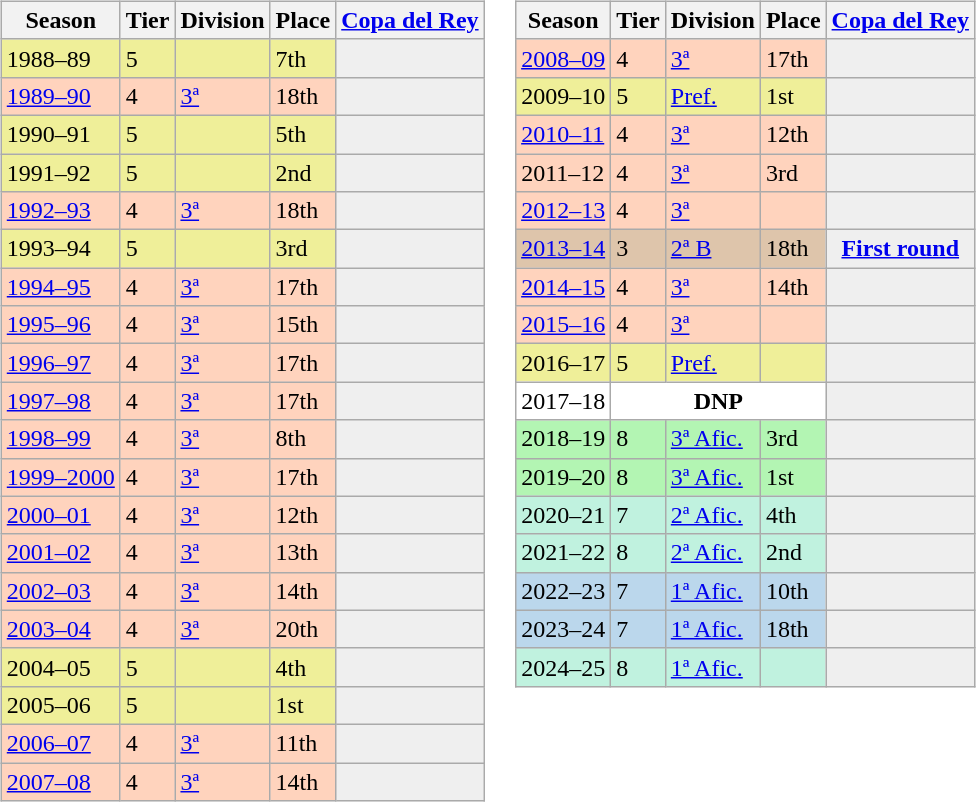<table>
<tr>
<td valign="top" width=0%><br><table class="wikitable">
<tr style="background:#f0f6fa;">
<th>Season</th>
<th>Tier</th>
<th>Division</th>
<th>Place</th>
<th><a href='#'>Copa del Rey</a></th>
</tr>
<tr>
<td style="background:#EFEF99;">1988–89</td>
<td style="background:#EFEF99;">5</td>
<td style="background:#EFEF99;"></td>
<td style="background:#EFEF99;">7th</td>
<td style="background:#efefef;"></td>
</tr>
<tr>
<td style="background:#FFD3BD;"><a href='#'>1989–90</a></td>
<td style="background:#FFD3BD;">4</td>
<td style="background:#FFD3BD;"><a href='#'>3ª</a></td>
<td style="background:#FFD3BD;">18th</td>
<td style="background:#efefef;"></td>
</tr>
<tr>
<td style="background:#EFEF99;">1990–91</td>
<td style="background:#EFEF99;">5</td>
<td style="background:#EFEF99;"></td>
<td style="background:#EFEF99;">5th</td>
<th style="background:#efefef;"></th>
</tr>
<tr>
<td style="background:#EFEF99;">1991–92</td>
<td style="background:#EFEF99;">5</td>
<td style="background:#EFEF99;"></td>
<td style="background:#EFEF99;">2nd</td>
<th style="background:#efefef;"></th>
</tr>
<tr>
<td style="background:#FFD3BD;"><a href='#'>1992–93</a></td>
<td style="background:#FFD3BD;">4</td>
<td style="background:#FFD3BD;"><a href='#'>3ª</a></td>
<td style="background:#FFD3BD;">18th</td>
<td style="background:#efefef;"></td>
</tr>
<tr>
<td style="background:#EFEF99;">1993–94</td>
<td style="background:#EFEF99;">5</td>
<td style="background:#EFEF99;"></td>
<td style="background:#EFEF99;">3rd</td>
<th style="background:#efefef;"></th>
</tr>
<tr>
<td style="background:#FFD3BD;"><a href='#'>1994–95</a></td>
<td style="background:#FFD3BD;">4</td>
<td style="background:#FFD3BD;"><a href='#'>3ª</a></td>
<td style="background:#FFD3BD;">17th</td>
<th style="background:#efefef;"></th>
</tr>
<tr>
<td style="background:#FFD3BD;"><a href='#'>1995–96</a></td>
<td style="background:#FFD3BD;">4</td>
<td style="background:#FFD3BD;"><a href='#'>3ª</a></td>
<td style="background:#FFD3BD;">15th</td>
<th style="background:#efefef;"></th>
</tr>
<tr>
<td style="background:#FFD3BD;"><a href='#'>1996–97</a></td>
<td style="background:#FFD3BD;">4</td>
<td style="background:#FFD3BD;"><a href='#'>3ª</a></td>
<td style="background:#FFD3BD;">17th</td>
<th style="background:#efefef;"></th>
</tr>
<tr>
<td style="background:#FFD3BD;"><a href='#'>1997–98</a></td>
<td style="background:#FFD3BD;">4</td>
<td style="background:#FFD3BD;"><a href='#'>3ª</a></td>
<td style="background:#FFD3BD;">17th</td>
<th style="background:#efefef;"></th>
</tr>
<tr>
<td style="background:#FFD3BD;"><a href='#'>1998–99</a></td>
<td style="background:#FFD3BD;">4</td>
<td style="background:#FFD3BD;"><a href='#'>3ª</a></td>
<td style="background:#FFD3BD;">8th</td>
<td style="background:#efefef;"></td>
</tr>
<tr>
<td style="background:#FFD3BD;"><a href='#'>1999–2000</a></td>
<td style="background:#FFD3BD;">4</td>
<td style="background:#FFD3BD;"><a href='#'>3ª</a></td>
<td style="background:#FFD3BD;">17th</td>
<th style="background:#efefef;"></th>
</tr>
<tr>
<td style="background:#FFD3BD;"><a href='#'>2000–01</a></td>
<td style="background:#FFD3BD;">4</td>
<td style="background:#FFD3BD;"><a href='#'>3ª</a></td>
<td style="background:#FFD3BD;">12th</td>
<th style="background:#efefef;"></th>
</tr>
<tr>
<td style="background:#FFD3BD;"><a href='#'>2001–02</a></td>
<td style="background:#FFD3BD;">4</td>
<td style="background:#FFD3BD;"><a href='#'>3ª</a></td>
<td style="background:#FFD3BD;">13th</td>
<th style="background:#efefef;"></th>
</tr>
<tr>
<td style="background:#FFD3BD;"><a href='#'>2002–03</a></td>
<td style="background:#FFD3BD;">4</td>
<td style="background:#FFD3BD;"><a href='#'>3ª</a></td>
<td style="background:#FFD3BD;">14th</td>
<td style="background:#efefef;"></td>
</tr>
<tr>
<td style="background:#FFD3BD;"><a href='#'>2003–04</a></td>
<td style="background:#FFD3BD;">4</td>
<td style="background:#FFD3BD;"><a href='#'>3ª</a></td>
<td style="background:#FFD3BD;">20th</td>
<td style="background:#efefef;"></td>
</tr>
<tr>
<td style="background:#EFEF99;">2004–05</td>
<td style="background:#EFEF99;">5</td>
<td style="background:#EFEF99;"></td>
<td style="background:#EFEF99;">4th</td>
<th style="background:#efefef;"></th>
</tr>
<tr>
<td style="background:#EFEF99;">2005–06</td>
<td style="background:#EFEF99;">5</td>
<td style="background:#EFEF99;"></td>
<td style="background:#EFEF99;">1st</td>
<th style="background:#efefef;"></th>
</tr>
<tr>
<td style="background:#FFD3BD;"><a href='#'>2006–07</a></td>
<td style="background:#FFD3BD;">4</td>
<td style="background:#FFD3BD;"><a href='#'>3ª</a></td>
<td style="background:#FFD3BD;">11th</td>
<td style="background:#efefef;"></td>
</tr>
<tr>
<td style="background:#FFD3BD;"><a href='#'>2007–08</a></td>
<td style="background:#FFD3BD;">4</td>
<td style="background:#FFD3BD;"><a href='#'>3ª</a></td>
<td style="background:#FFD3BD;">14th</td>
<th style="background:#efefef;"></th>
</tr>
</table>
</td>
<td valign="top" width=0%><br><table class="wikitable">
<tr style="background:#f0f6fa;">
<th>Season</th>
<th>Tier</th>
<th>Division</th>
<th>Place</th>
<th><a href='#'>Copa del Rey</a></th>
</tr>
<tr>
<td style="background:#FFD3BD;"><a href='#'>2008–09</a></td>
<td style="background:#FFD3BD;">4</td>
<td style="background:#FFD3BD;"><a href='#'>3ª</a></td>
<td style="background:#FFD3BD;">17th</td>
<td style="background:#efefef;"></td>
</tr>
<tr>
<td style="background:#EFEF99;">2009–10</td>
<td style="background:#EFEF99;">5</td>
<td style="background:#EFEF99;"><a href='#'>Pref.</a></td>
<td style="background:#EFEF99;">1st</td>
<th style="background:#efefef;"></th>
</tr>
<tr>
<td style="background:#FFD3BD;"><a href='#'>2010–11</a></td>
<td style="background:#FFD3BD;">4</td>
<td style="background:#FFD3BD;"><a href='#'>3ª</a></td>
<td style="background:#FFD3BD;">12th</td>
<td style="background:#efefef;"></td>
</tr>
<tr>
<td style="background:#FFD3BD;">2011–12</td>
<td style="background:#FFD3BD;">4</td>
<td style="background:#FFD3BD;"><a href='#'>3ª</a></td>
<td style="background:#FFD3BD;">3rd</td>
<td style="background:#efefef;"></td>
</tr>
<tr>
<td style="background:#FFD3BD;"><a href='#'>2012–13</a></td>
<td style="background:#FFD3BD;">4</td>
<td style="background:#FFD3BD;"><a href='#'>3ª</a></td>
<td style="background:#FFD3BD;"></td>
<td style="background:#efefef;"></td>
</tr>
<tr>
<td style="background:#DEC5AB;"><a href='#'>2013–14</a></td>
<td style="background:#DEC5AB;">3</td>
<td style="background:#DEC5AB;"><a href='#'>2ª B</a></td>
<td style="background:#DEC5AB;">18th</td>
<th style="background:#efefef;"><a href='#'>First round</a></th>
</tr>
<tr>
<td style="background:#FFD3BD;"><a href='#'>2014–15</a></td>
<td style="background:#FFD3BD;">4</td>
<td style="background:#FFD3BD;"><a href='#'>3ª</a></td>
<td style="background:#FFD3BD;">14th</td>
<td style="background:#efefef;"></td>
</tr>
<tr>
<td style="background:#FFD3BD;"><a href='#'>2015–16</a></td>
<td style="background:#FFD3BD;">4</td>
<td style="background:#FFD3BD;"><a href='#'>3ª</a></td>
<td style="background:#FFD3BD;"></td>
<td style="background:#efefef;"></td>
</tr>
<tr>
<td style="background:#EFEF99;">2016–17</td>
<td style="background:#EFEF99;">5</td>
<td style="background:#EFEF99;"><a href='#'>Pref.</a></td>
<td style="background:#EFEF99;"></td>
<th style="background:#efefef;"></th>
</tr>
<tr>
<td style="background:#FFFFFF;">2017–18</td>
<th style="background:#FFFFFF;" colspan="3">DNP</th>
<th style="background:#efefef;"></th>
</tr>
<tr>
<td style="background:#B3F5B3;">2018–19</td>
<td style="background:#B3F5B3;">8</td>
<td style="background:#B3F5B3;"><a href='#'>3ª Afic.</a></td>
<td style="background:#B3F5B3;">3rd</td>
<th style="background:#efefef;"></th>
</tr>
<tr>
<td style="background:#B3F5B3;">2019–20</td>
<td style="background:#B3F5B3;">8</td>
<td style="background:#B3F5B3;"><a href='#'>3ª Afic.</a></td>
<td style="background:#B3F5B3;">1st</td>
<th style="background:#efefef;"></th>
</tr>
<tr>
<td style="background:#C0F2DF;">2020–21</td>
<td style="background:#C0F2DF;">7</td>
<td style="background:#C0F2DF;"><a href='#'>2ª Afic.</a></td>
<td style="background:#C0F2DF;">4th</td>
<th style="background:#efefef;"></th>
</tr>
<tr>
<td style="background:#C0F2DF;">2021–22</td>
<td style="background:#C0F2DF;">8</td>
<td style="background:#C0F2DF;"><a href='#'>2ª Afic.</a></td>
<td style="background:#C0F2DF;">2nd</td>
<th style="background:#efefef;"></th>
</tr>
<tr>
<td style="background:#BBD7EC;">2022–23</td>
<td style="background:#BBD7EC;">7</td>
<td style="background:#BBD7EC;"><a href='#'>1ª Afic.</a></td>
<td style="background:#BBD7EC;">10th</td>
<th style="background:#efefef;"></th>
</tr>
<tr>
<td style="background:#BBD7EC;">2023–24</td>
<td style="background:#BBD7EC;">7</td>
<td style="background:#BBD7EC;"><a href='#'>1ª Afic.</a></td>
<td style="background:#BBD7EC;">18th</td>
<th style="background:#efefef;"></th>
</tr>
<tr>
<td style="background:#C0F2DF;">2024–25</td>
<td style="background:#C0F2DF;">8</td>
<td style="background:#C0F2DF;"><a href='#'>1ª Afic.</a></td>
<td style="background:#C0F2DF;"></td>
<th style="background:#efefef;"></th>
</tr>
</table>
</td>
</tr>
</table>
